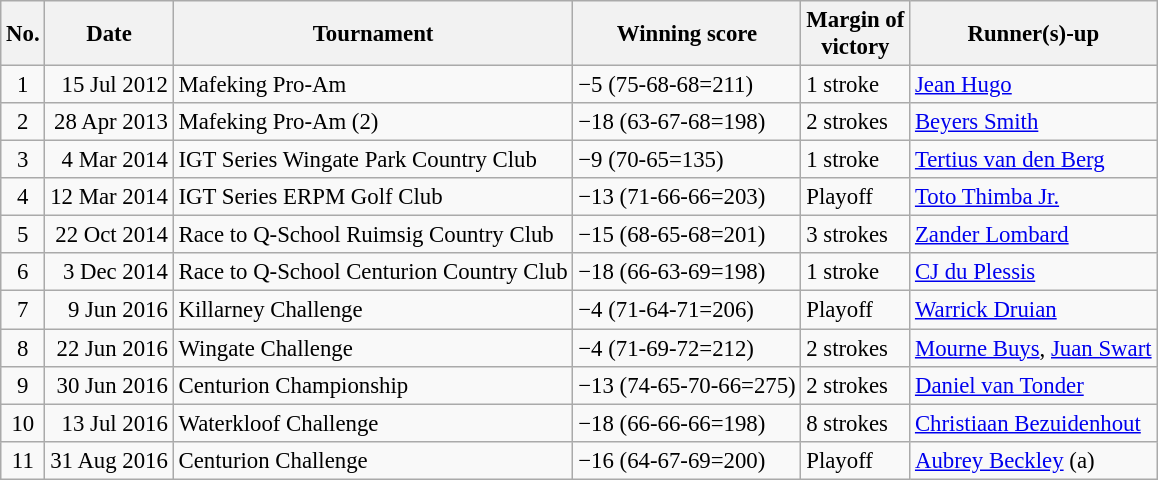<table class="wikitable" style="font-size:95%;">
<tr>
<th>No.</th>
<th>Date</th>
<th>Tournament</th>
<th>Winning score</th>
<th>Margin of<br>victory</th>
<th>Runner(s)-up</th>
</tr>
<tr>
<td align=center>1</td>
<td align=right>15 Jul 2012</td>
<td>Mafeking Pro-Am</td>
<td>−5 (75-68-68=211)</td>
<td>1 stroke</td>
<td> <a href='#'>Jean Hugo</a></td>
</tr>
<tr>
<td align=center>2</td>
<td align=right>28 Apr 2013</td>
<td>Mafeking Pro-Am (2)</td>
<td>−18 (63-67-68=198)</td>
<td>2 strokes</td>
<td> <a href='#'>Beyers Smith</a></td>
</tr>
<tr>
<td align=center>3</td>
<td align=right>4 Mar 2014</td>
<td>IGT Series Wingate Park Country Club</td>
<td>−9 (70-65=135)</td>
<td>1 stroke</td>
<td> <a href='#'>Tertius van den Berg</a></td>
</tr>
<tr>
<td align=center>4</td>
<td align=right>12 Mar 2014</td>
<td>IGT Series ERPM Golf Club</td>
<td>−13 (71-66-66=203)</td>
<td>Playoff</td>
<td> <a href='#'>Toto Thimba Jr.</a></td>
</tr>
<tr>
<td align=center>5</td>
<td align=right>22 Oct 2014</td>
<td>Race to Q-School Ruimsig Country Club</td>
<td>−15 (68-65-68=201)</td>
<td>3 strokes</td>
<td> <a href='#'>Zander Lombard</a></td>
</tr>
<tr>
<td align=center>6</td>
<td align=right>3 Dec 2014</td>
<td>Race to Q-School Centurion Country Club</td>
<td>−18 (66-63-69=198)</td>
<td>1 stroke</td>
<td> <a href='#'>CJ du Plessis</a></td>
</tr>
<tr>
<td align=center>7</td>
<td align=right>9 Jun 2016</td>
<td>Killarney Challenge</td>
<td>−4 (71-64-71=206)</td>
<td>Playoff</td>
<td> <a href='#'>Warrick Druian</a></td>
</tr>
<tr>
<td align=center>8</td>
<td align=right>22 Jun 2016</td>
<td>Wingate Challenge</td>
<td>−4 (71-69-72=212)</td>
<td>2 strokes</td>
<td> <a href='#'>Mourne Buys</a>,  <a href='#'>Juan Swart</a></td>
</tr>
<tr>
<td align=center>9</td>
<td align=right>30 Jun 2016</td>
<td>Centurion Championship</td>
<td>−13 (74-65-70-66=275)</td>
<td>2 strokes</td>
<td> <a href='#'>Daniel van Tonder</a></td>
</tr>
<tr>
<td align=center>10</td>
<td align=right>13 Jul 2016</td>
<td>Waterkloof Challenge</td>
<td>−18 (66-66-66=198)</td>
<td>8 strokes</td>
<td> <a href='#'>Christiaan Bezuidenhout</a></td>
</tr>
<tr>
<td align=center>11</td>
<td align=right>31 Aug 2016</td>
<td>Centurion Challenge</td>
<td>−16 (64-67-69=200)</td>
<td>Playoff</td>
<td> <a href='#'>Aubrey Beckley</a> (a)</td>
</tr>
</table>
